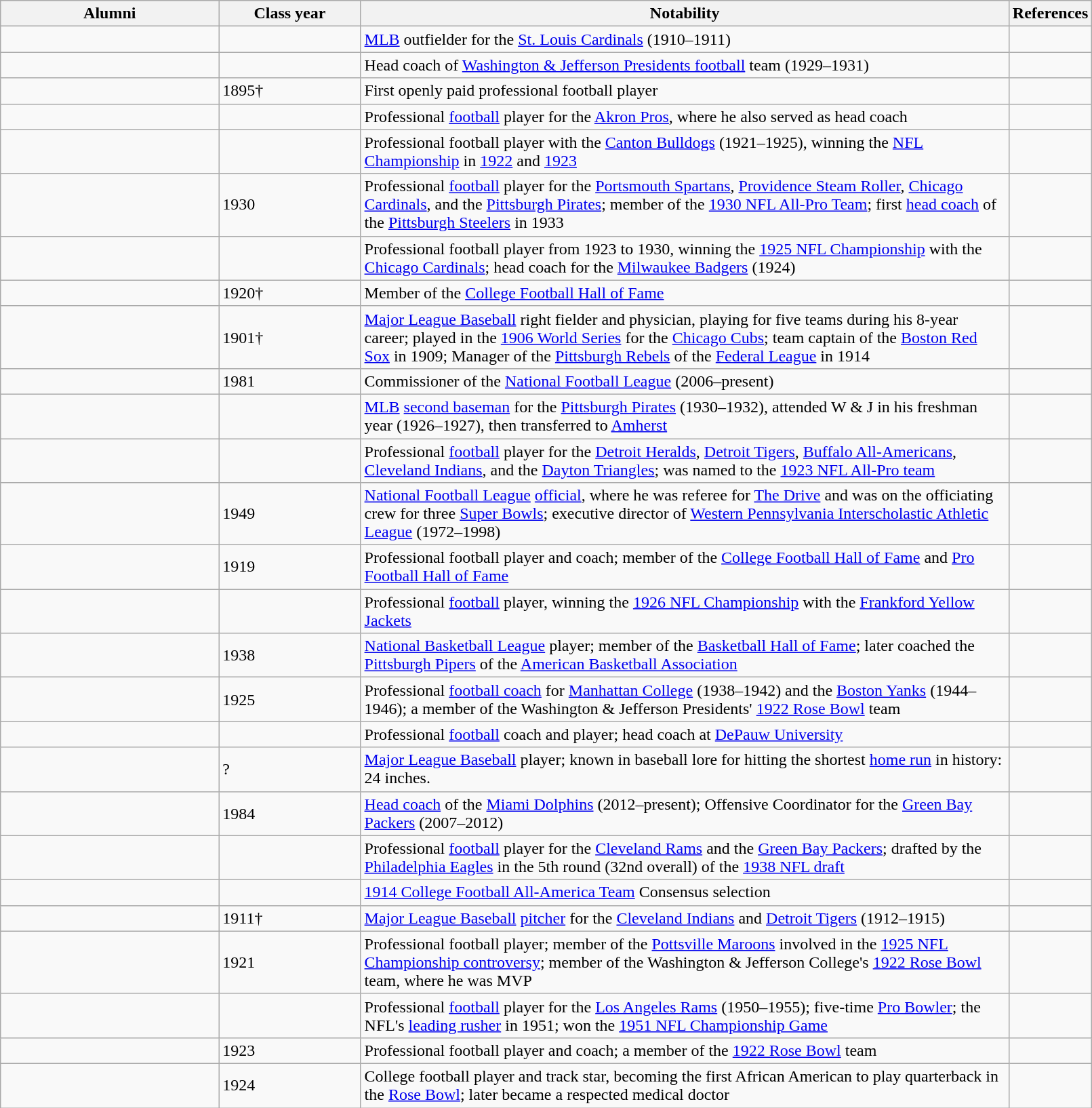<table class="wikitable sortable col2center col4center vertical-align-top" width=85%>
<tr>
<th width="20%">Alumni</th>
<th width="13%">Class year</th>
<th width="*" class="unsortable">Notability</th>
<th width="4%" class="unsortable">References</th>
</tr>
<tr>
<td></td>
<td></td>
<td><a href='#'>MLB</a> outfielder for the <a href='#'>St. Louis Cardinals</a> (1910–1911)</td>
<td></td>
</tr>
<tr>
<td></td>
<td></td>
<td>Head coach of <a href='#'>Washington & Jefferson Presidents football</a> team (1929–1931)</td>
<td></td>
</tr>
<tr>
<td></td>
<td>1895†</td>
<td>First openly paid professional football player</td>
<td></td>
</tr>
<tr>
<td></td>
<td></td>
<td>Professional <a href='#'>football</a> player for the <a href='#'>Akron Pros</a>, where he also served as head coach</td>
<td></td>
</tr>
<tr>
<td></td>
<td></td>
<td>Professional football player with the <a href='#'>Canton Bulldogs</a> (1921–1925), winning the <a href='#'>NFL Championship</a> in <a href='#'>1922</a> and <a href='#'>1923</a></td>
<td></td>
</tr>
<tr>
<td></td>
<td>1930</td>
<td>Professional <a href='#'>football</a> player for the <a href='#'>Portsmouth Spartans</a>, <a href='#'>Providence Steam Roller</a>, <a href='#'>Chicago Cardinals</a>, and the <a href='#'>Pittsburgh Pirates</a>; member of the <a href='#'>1930 NFL All-Pro Team</a>; first <a href='#'>head coach</a> of the <a href='#'>Pittsburgh Steelers</a> in 1933</td>
<td></td>
</tr>
<tr>
<td></td>
<td></td>
<td>Professional football player from 1923 to 1930, winning the <a href='#'>1925 NFL Championship</a> with the <a href='#'>Chicago Cardinals</a>; head coach for the <a href='#'>Milwaukee Badgers</a> (1924)</td>
<td></td>
</tr>
<tr>
<td></td>
<td>1920†</td>
<td>Member of the <a href='#'>College Football Hall of Fame</a></td>
<td></td>
</tr>
<tr>
<td></td>
<td>1901†</td>
<td><a href='#'>Major League Baseball</a> right fielder and physician, playing for five teams during his 8-year career; played in the <a href='#'>1906 World Series</a> for the <a href='#'>Chicago Cubs</a>; team captain of the <a href='#'>Boston Red Sox</a> in 1909; Manager of the <a href='#'>Pittsburgh Rebels</a> of the <a href='#'>Federal League</a> in 1914</td>
<td></td>
</tr>
<tr>
<td></td>
<td>1981</td>
<td>Commissioner of the <a href='#'>National Football League</a> (2006–present)</td>
<td></td>
</tr>
<tr>
<td></td>
<td></td>
<td><a href='#'>MLB</a> <a href='#'>second baseman</a> for the <a href='#'>Pittsburgh Pirates</a> (1930–1932), attended W & J in his freshman year (1926–1927), then transferred to <a href='#'>Amherst</a></td>
<td></td>
</tr>
<tr>
<td></td>
<td></td>
<td>Professional <a href='#'>football</a> player for the <a href='#'>Detroit Heralds</a>, <a href='#'>Detroit Tigers</a>, <a href='#'>Buffalo All-Americans</a>, <a href='#'>Cleveland Indians</a>, and the <a href='#'>Dayton Triangles</a>; was named to the <a href='#'>1923 NFL All-Pro team</a></td>
<td></td>
</tr>
<tr>
<td></td>
<td>1949</td>
<td><a href='#'>National Football League</a> <a href='#'>official</a>, where he was referee for <a href='#'>The Drive</a> and was on the officiating crew for three <a href='#'>Super Bowls</a>; executive director of <a href='#'>Western Pennsylvania Interscholastic Athletic League</a> (1972–1998)</td>
<td></td>
</tr>
<tr>
<td></td>
<td>1919</td>
<td>Professional football player and coach; member of the <a href='#'>College Football Hall of Fame</a> and <a href='#'>Pro Football Hall of Fame</a></td>
<td></td>
</tr>
<tr>
<td></td>
<td></td>
<td>Professional <a href='#'>football</a>  player, winning the <a href='#'>1926 NFL Championship</a> with the <a href='#'>Frankford Yellow Jackets</a></td>
<td></td>
</tr>
<tr>
<td></td>
<td>1938</td>
<td><a href='#'>National Basketball League</a> player; member of the <a href='#'>Basketball Hall of Fame</a>; later coached the <a href='#'>Pittsburgh Pipers</a> of the <a href='#'>American Basketball Association</a></td>
<td></td>
</tr>
<tr>
<td></td>
<td>1925</td>
<td>Professional <a href='#'>football coach</a> for <a href='#'>Manhattan College</a> (1938–1942) and the <a href='#'>Boston Yanks</a> (1944–1946); a member of the Washington & Jefferson Presidents' <a href='#'>1922 Rose Bowl</a> team</td>
<td></td>
</tr>
<tr>
<td></td>
<td></td>
<td>Professional <a href='#'>football</a> coach and player; head coach at <a href='#'>DePauw University</a></td>
<td></td>
</tr>
<tr>
<td></td>
<td>?</td>
<td><a href='#'>Major League Baseball</a> player; known in baseball lore for hitting the shortest <a href='#'>home run</a> in history: 24 inches.</td>
<td></td>
</tr>
<tr>
<td></td>
<td>1984</td>
<td><a href='#'>Head coach</a> of the <a href='#'>Miami Dolphins</a> (2012–present); Offensive Coordinator for the <a href='#'>Green Bay Packers</a> (2007–2012)</td>
<td></td>
</tr>
<tr>
<td></td>
<td></td>
<td>Professional <a href='#'>football</a>  player for the <a href='#'>Cleveland Rams</a> and the <a href='#'>Green Bay Packers</a>; drafted by the <a href='#'>Philadelphia Eagles</a> in the 5th round (32nd overall) of the <a href='#'>1938 NFL draft</a></td>
<td></td>
</tr>
<tr>
<td></td>
<td></td>
<td><a href='#'>1914 College Football All-America Team</a> Consensus selection</td>
<td></td>
</tr>
<tr>
<td></td>
<td>1911†</td>
<td><a href='#'>Major League Baseball</a> <a href='#'>pitcher</a> for the <a href='#'>Cleveland Indians</a> and <a href='#'>Detroit Tigers</a> (1912–1915)</td>
<td></td>
</tr>
<tr>
<td></td>
<td>1921</td>
<td>Professional football player; member of the <a href='#'>Pottsville Maroons</a> involved in the <a href='#'>1925 NFL Championship controversy</a>; member of the Washington & Jefferson College's <a href='#'>1922 Rose Bowl</a> team, where he was MVP</td>
<td></td>
</tr>
<tr>
<td></td>
<td></td>
<td>Professional <a href='#'>football</a> player for the <a href='#'>Los Angeles Rams</a> (1950–1955); five-time <a href='#'>Pro Bowler</a>; the NFL's <a href='#'>leading rusher</a> in 1951; won the <a href='#'>1951 NFL Championship Game</a></td>
<td></td>
</tr>
<tr>
<td></td>
<td>1923</td>
<td>Professional football player and coach; a member of the <a href='#'>1922 Rose Bowl</a> team</td>
<td></td>
</tr>
<tr>
<td></td>
<td>1924</td>
<td>College football player and track star, becoming the first African American to play quarterback in the <a href='#'>Rose Bowl</a>; later became a respected medical doctor</td>
<td></td>
</tr>
</table>
